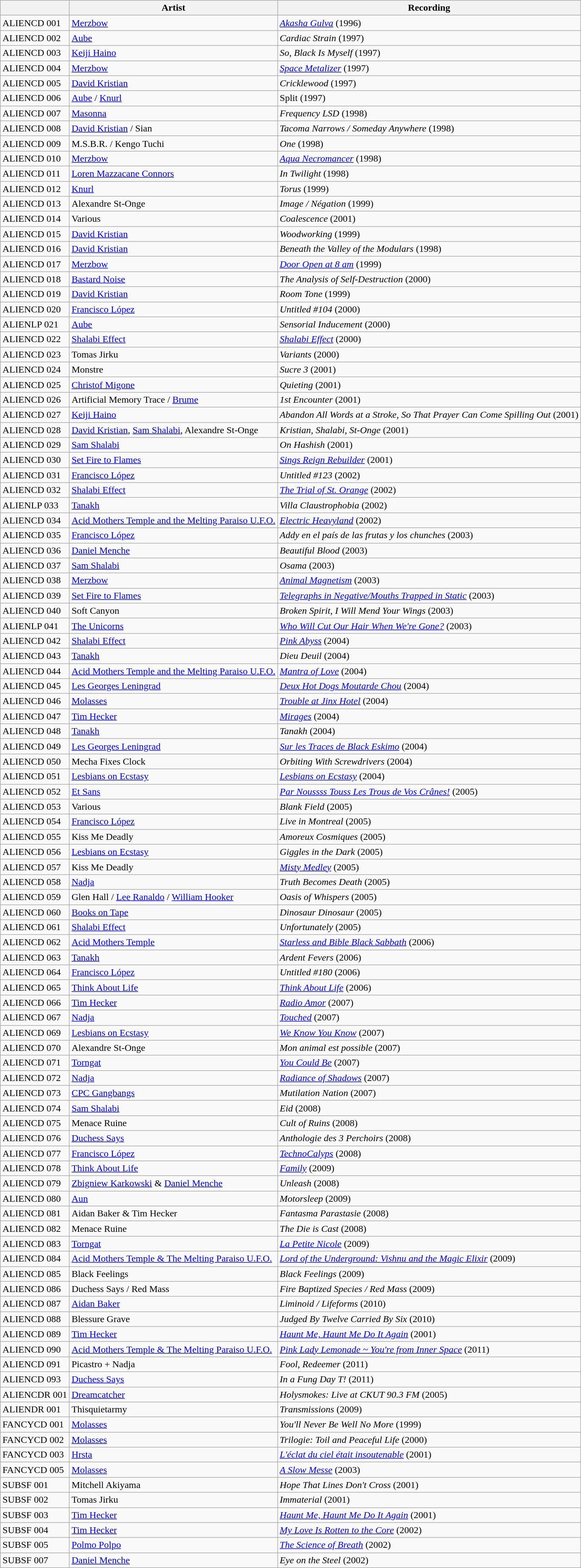<table class="wikitable sortable">
<tr>
<th></th>
<th>Artist</th>
<th>Recording</th>
</tr>
<tr>
<td>ALIENCD 001</td>
<td><a href='#'>Merzbow</a></td>
<td><em><a href='#'>Akasha Gulva</a></em> (1996)</td>
</tr>
<tr>
<td>ALIENCD 002</td>
<td><a href='#'>Aube</a></td>
<td><em>Cardiac Strain</em> (1997)</td>
</tr>
<tr>
<td>ALIENCD 003</td>
<td><a href='#'>Keiji Haino</a></td>
<td><em>So, Black Is Myself</em> (1997)</td>
</tr>
<tr>
<td>ALIENCD 004</td>
<td><a href='#'>Merzbow</a></td>
<td><em><a href='#'>Space Metalizer</a></em> (1997)</td>
</tr>
<tr>
<td>ALIENCD 005</td>
<td><a href='#'>David Kristian</a></td>
<td><em>Cricklewood</em> (1997)</td>
</tr>
<tr>
<td>ALIENCD 006</td>
<td><a href='#'>Aube</a> / <a href='#'>Knurl</a></td>
<td>Split (1997)</td>
</tr>
<tr>
<td>ALIENCD 007</td>
<td><a href='#'>Masonna</a></td>
<td><em>Frequency LSD</em> (1998)</td>
</tr>
<tr>
<td>ALIENCD 008</td>
<td><a href='#'>David Kristian</a> / Sian</td>
<td><em>Tacoma Narrows / Someday Anywhere</em> (1998)</td>
</tr>
<tr>
<td>ALIENCD 009</td>
<td>M.S.B.R. / Kengo Tuchi</td>
<td><em>One</em> (1998)</td>
</tr>
<tr>
<td>ALIENCD 010</td>
<td><a href='#'>Merzbow</a></td>
<td><em><a href='#'>Aqua Necromancer</a></em> (1998)</td>
</tr>
<tr>
<td>ALIENCD 011</td>
<td><a href='#'>Loren Mazzacane Connors</a></td>
<td><em>In Twilight</em> (1998)</td>
</tr>
<tr>
<td>ALIENCD 012</td>
<td><a href='#'>Knurl</a></td>
<td><em>Torus</em> (1999)</td>
</tr>
<tr>
<td>ALIENCD 013</td>
<td>Alexandre St-Onge</td>
<td><em>Image / Négation</em> (1999)</td>
</tr>
<tr>
<td>ALIENCD 014</td>
<td>Various</td>
<td><em>Coalescence</em> (2001)</td>
</tr>
<tr>
<td>ALIENCD 015</td>
<td><a href='#'>David Kristian</a></td>
<td><em>Woodworking</em> (1999)</td>
</tr>
<tr>
<td>ALIENCD 016</td>
<td><a href='#'>David Kristian</a></td>
<td><em>Beneath the Valley of the Modulars</em> (1998)</td>
</tr>
<tr>
<td>ALIENCD 017</td>
<td><a href='#'>Merzbow</a></td>
<td><em><a href='#'>Door Open at 8 am</a></em> (1999)</td>
</tr>
<tr>
<td>ALIENCD 018</td>
<td><a href='#'>Bastard Noise</a></td>
<td><em>The Analysis of Self-Destruction</em> (2000)</td>
</tr>
<tr>
<td>ALIENCD 019</td>
<td><a href='#'>David Kristian</a></td>
<td><em>Room Tone</em> (1999)</td>
</tr>
<tr>
<td>ALIENCD 020</td>
<td><a href='#'>Francisco López</a></td>
<td><em>Untitled #104</em> (2000)</td>
</tr>
<tr>
<td>ALIENLP 021</td>
<td><a href='#'>Aube</a></td>
<td><em>Sensorial Inducement</em> (2000)</td>
</tr>
<tr>
<td>ALIENCD 022</td>
<td><a href='#'>Shalabi Effect</a></td>
<td><em><a href='#'>Shalabi Effect</a></em> (2000)</td>
</tr>
<tr>
<td>ALIENCD 023</td>
<td>Tomas Jirku</td>
<td><em>Variants</em> (2000)</td>
</tr>
<tr>
<td>ALIENCD 024</td>
<td>Monstre</td>
<td><em>Sucre 3</em> (2001)</td>
</tr>
<tr>
<td>ALIENCD 025</td>
<td><a href='#'>Christof Migone</a></td>
<td><em>Quieting</em> (2001)</td>
</tr>
<tr>
<td>ALIENCD 026</td>
<td>Artificial Memory Trace / <a href='#'>Brume</a></td>
<td><em>1st Encounter</em> (2001)</td>
</tr>
<tr>
<td>ALIENCD 027</td>
<td><a href='#'>Keiji Haino</a></td>
<td><em>Abandon All Words at a Stroke, So That Prayer Can Come Spilling Out</em> (2001)</td>
</tr>
<tr>
<td>ALIENCD 028</td>
<td><a href='#'>David Kristian</a>, <a href='#'>Sam Shalabi</a>, Alexandre St-Onge</td>
<td><em>Kristian, Shalabi, St-Onge</em> (2001)</td>
</tr>
<tr>
<td>ALIENCD 029</td>
<td><a href='#'>Sam Shalabi</a></td>
<td><em>On Hashish</em> (2001)</td>
</tr>
<tr>
<td>ALIENCD 030</td>
<td><a href='#'>Set Fire to Flames</a></td>
<td><em><a href='#'>Sings Reign Rebuilder</a></em> (2001)</td>
</tr>
<tr>
<td>ALIENCD 031</td>
<td><a href='#'>Francisco López</a></td>
<td><em>Untitled #123</em> (2002)</td>
</tr>
<tr>
<td>ALIENCD 032</td>
<td><a href='#'>Shalabi Effect</a></td>
<td><em><a href='#'>The Trial of St. Orange</a></em> (2002)</td>
</tr>
<tr>
<td>ALIENLP 033</td>
<td><a href='#'>Tanakh</a></td>
<td><em>Villa Claustrophobia</em> (2002)</td>
</tr>
<tr>
<td>ALIENCD 034</td>
<td><a href='#'>Acid Mothers Temple and the Melting Paraiso U.F.O.</a></td>
<td><em><a href='#'>Electric Heavyland</a></em> (2002)</td>
</tr>
<tr>
<td>ALIENCD 035</td>
<td><a href='#'>Francisco López</a></td>
<td><em>Addy en el país de las frutas y los chunches</em> (2003)</td>
</tr>
<tr>
<td>ALIENCD 036</td>
<td><a href='#'>Daniel Menche</a></td>
<td><em>Beautiful Blood</em> (2003)</td>
</tr>
<tr>
<td>ALIENCD 037</td>
<td><a href='#'>Sam Shalabi</a></td>
<td><em>Osama</em> (2003)</td>
</tr>
<tr>
<td>ALIENCD 038</td>
<td><a href='#'>Merzbow</a></td>
<td><em><a href='#'>Animal Magnetism</a></em> (2003)</td>
</tr>
<tr>
<td>ALIENCD 039</td>
<td><a href='#'>Set Fire to Flames</a></td>
<td><em><a href='#'>Telegraphs in Negative/Mouths Trapped in Static</a></em> (2003)</td>
</tr>
<tr>
<td>ALIENCD 040</td>
<td>Soft Canyon</td>
<td><em>Broken Spirit, I Will Mend Your Wings</em> (2003)</td>
</tr>
<tr>
<td>ALIENLP 041</td>
<td><a href='#'>The Unicorns</a></td>
<td><em><a href='#'>Who Will Cut Our Hair When We're Gone?</a></em> (2003)</td>
</tr>
<tr>
<td>ALIENCD 042</td>
<td><a href='#'>Shalabi Effect</a></td>
<td><em><a href='#'>Pink Abyss</a></em> (2004)</td>
</tr>
<tr>
<td>ALIENCD 043</td>
<td><a href='#'>Tanakh</a></td>
<td><em>Dieu Deuil</em> (2004)</td>
</tr>
<tr>
<td>ALIENCD 044</td>
<td><a href='#'>Acid Mothers Temple and the Melting Paraiso U.F.O.</a></td>
<td><em><a href='#'>Mantra of Love</a></em> (2004)</td>
</tr>
<tr>
<td>ALIENCD 045</td>
<td><a href='#'>Les Georges Leningrad</a></td>
<td><em><a href='#'>Deux Hot Dogs Moutarde Chou</a></em> (2004)</td>
</tr>
<tr>
<td>ALIENCD 046</td>
<td><a href='#'>Molasses</a></td>
<td><em><a href='#'>Trouble at Jinx Hotel</a></em> (2004)</td>
</tr>
<tr>
<td>ALIENCD 047</td>
<td><a href='#'>Tim Hecker</a></td>
<td><em><a href='#'>Mirages</a></em> (2004)</td>
</tr>
<tr>
<td>ALIENCD 048</td>
<td><a href='#'>Tanakh</a></td>
<td><em>Tanakh</em> (2004)</td>
</tr>
<tr>
<td>ALIENCD 049</td>
<td><a href='#'>Les Georges Leningrad</a></td>
<td><em><a href='#'>Sur les Traces de Black Eskimo</a></em> (2004)</td>
</tr>
<tr>
<td>ALIENCD 050</td>
<td>Mecha Fixes Clock</td>
<td><em>Orbiting With Screwdrivers</em> (2004)</td>
</tr>
<tr>
<td>ALIENCD 051</td>
<td><a href='#'>Lesbians on Ecstasy</a></td>
<td><em><a href='#'>Lesbians on Ecstasy</a></em> (2004)</td>
</tr>
<tr>
<td>ALIENCD 052</td>
<td><a href='#'>Et Sans</a></td>
<td><em><a href='#'>Par Noussss Touss Les Trous de Vos Crânes!</a></em> (2005)</td>
</tr>
<tr>
<td>ALIENCD 053</td>
<td>Various</td>
<td><em>Blank Field</em> (2005)</td>
</tr>
<tr>
<td>ALIENCD 054</td>
<td><a href='#'>Francisco López</a></td>
<td><em>Live in Montreal</em> (2005)</td>
</tr>
<tr>
<td>ALIENCD 055</td>
<td>Kiss Me Deadly</td>
<td><em>Amoreux Cosmiques</em> (2005)</td>
</tr>
<tr>
<td>ALIENCD 056</td>
<td><a href='#'>Lesbians on Ecstasy</a></td>
<td><em>Giggles in the Dark</em> (2005)</td>
</tr>
<tr>
<td>ALIENCD 057</td>
<td>Kiss Me Deadly</td>
<td><em><a href='#'>Misty Medley</a></em> (2005)</td>
</tr>
<tr>
<td>ALIENCD 058</td>
<td><a href='#'>Nadja</a></td>
<td><em>Truth Becomes Death</em> (2005)</td>
</tr>
<tr>
<td>ALIENCD 059</td>
<td>Glen Hall / <a href='#'>Lee Ranaldo</a> / <a href='#'>William Hooker</a></td>
<td><em>Oasis of Whispers</em> (2005)</td>
</tr>
<tr>
<td>ALIENCD 060</td>
<td><a href='#'>Books on Tape</a></td>
<td><em>Dinosaur Dinosaur</em> (2005)</td>
</tr>
<tr>
<td>ALIENCD 061</td>
<td><a href='#'>Shalabi Effect</a></td>
<td><em>Unfortunately</em> (2005)</td>
</tr>
<tr>
<td>ALIENCD 062</td>
<td><a href='#'>Acid Mothers Temple</a></td>
<td><em><a href='#'>Starless and Bible Black Sabbath</a></em> (2006)</td>
</tr>
<tr>
<td>ALIENCD 063</td>
<td><a href='#'>Tanakh</a></td>
<td><em>Ardent Fevers</em> (2006)</td>
</tr>
<tr>
<td>ALIENCD 064</td>
<td><a href='#'>Francisco López</a></td>
<td><em>Untitled #180</em> (2006)</td>
</tr>
<tr>
<td>ALIENCD 065</td>
<td><a href='#'>Think About Life</a></td>
<td><em><a href='#'>Think About Life</a></em> (2006)</td>
</tr>
<tr>
<td>ALIENCD 066</td>
<td><a href='#'>Tim Hecker</a></td>
<td><em><a href='#'>Radio Amor</a></em> (2007)</td>
</tr>
<tr>
<td>ALIENCD 067</td>
<td><a href='#'>Nadja</a></td>
<td><em><a href='#'>Touched</a></em> (2007)</td>
</tr>
<tr>
<td>ALIENCD 069</td>
<td><a href='#'>Lesbians on Ecstasy</a></td>
<td><em><a href='#'>We Know You Know</a></em> (2007)</td>
</tr>
<tr>
<td>ALIENCD 070</td>
<td>Alexandre St-Onge</td>
<td><em>Mon animal est possible</em> (2007)</td>
</tr>
<tr>
<td>ALIENCD 071</td>
<td><a href='#'>Torngat</a></td>
<td><em><a href='#'>You Could Be</a></em> (2007)</td>
</tr>
<tr>
<td>ALIENCD 072</td>
<td><a href='#'>Nadja</a></td>
<td><em><a href='#'>Radiance of Shadows</a></em> (2007)</td>
</tr>
<tr>
<td>ALIENCD 073</td>
<td><a href='#'>CPC Gangbangs</a></td>
<td><em>Mutilation Nation</em> (2007)</td>
</tr>
<tr>
<td>ALIENCD 074</td>
<td><a href='#'>Sam Shalabi</a></td>
<td><em>Eid</em> (2008)</td>
</tr>
<tr>
<td>ALIENCD 075</td>
<td>Menace Ruine</td>
<td><em>Cult of Ruins</em> (2008)</td>
</tr>
<tr>
<td>ALIENCD 076</td>
<td><a href='#'>Duchess Says</a></td>
<td><em>Anthologie des 3 Perchoirs</em> (2008)</td>
</tr>
<tr>
<td>ALIENCD 077</td>
<td><a href='#'>Francisco López</a></td>
<td><em><a href='#'>TechnoCalyps</a></em> (2008)</td>
</tr>
<tr>
<td>ALIENCD 078</td>
<td><a href='#'>Think About Life</a></td>
<td><em><a href='#'>Family</a></em> (2009)</td>
</tr>
<tr>
<td>ALIENCD 079</td>
<td><a href='#'>Zbigniew Karkowski</a> & <a href='#'>Daniel Menche</a></td>
<td><em>Unleash</em> (2008)</td>
</tr>
<tr>
<td>ALIENCD 080</td>
<td><a href='#'>Aun</a></td>
<td><em>Motorsleep</em> (2009)</td>
</tr>
<tr>
<td>ALIENCD 081</td>
<td>Aidan Baker & Tim Hecker</td>
<td><em>Fantasma Parastasie</em> (2008)</td>
</tr>
<tr>
<td>ALIENCD 082</td>
<td>Menace Ruine</td>
<td><em>The Die is Cast</em> (2008)</td>
</tr>
<tr>
<td>ALIENCD 083</td>
<td><a href='#'>Torngat</a></td>
<td><em><a href='#'>La Petite Nicole</a></em> (2009)</td>
</tr>
<tr>
<td>ALIENCD 084</td>
<td><a href='#'>Acid Mothers Temple & The Melting Paraiso U.F.O.</a></td>
<td><em><a href='#'>Lord of the Underground: Vishnu and the Magic Elixir</a></em> (2009)</td>
</tr>
<tr>
<td>ALIENCD 085</td>
<td>Black Feelings</td>
<td><em>Black Feelings</em> (2009)</td>
</tr>
<tr>
<td>ALIENCD 086</td>
<td>Duchess Says / Red Mass</td>
<td><em>Fire Baptized Species / Red Mass</em> (2009)</td>
</tr>
<tr>
<td>ALIENCD 087</td>
<td><a href='#'>Aidan Baker</a></td>
<td><em>Liminoid / Lifeforms</em> (2010)</td>
</tr>
<tr>
<td>ALIENCD 088</td>
<td>Blessure Grave</td>
<td><em>Judged By Twelve Carried By Six</em> (2010)</td>
</tr>
<tr>
<td>ALIENCD 089</td>
<td><a href='#'>Tim Hecker</a></td>
<td><em><a href='#'>Haunt Me, Haunt Me Do It Again</a></em> (2001)</td>
</tr>
<tr>
<td>ALIENCD 090</td>
<td><a href='#'>Acid Mothers Temple & The Melting Paraiso U.F.O.</a></td>
<td><em><a href='#'>Pink Lady Lemonade ~ You're from Inner Space</a></em> (2011)</td>
</tr>
<tr>
<td>ALIENCD 091</td>
<td>Picastro + Nadja</td>
<td><em>Fool, Redeemer</em> (2011)</td>
</tr>
<tr>
<td>ALIENCD 093</td>
<td><a href='#'>Duchess Says</a></td>
<td><em>In a Fung Day T!</em> (2011)</td>
</tr>
<tr>
<td>ALIENCDR 001</td>
<td><a href='#'>Dreamcatcher</a></td>
<td><em>Holysmokes: Live at CKUT 90.3 FM</em> (2005)</td>
</tr>
<tr>
<td>ALIENDR 001</td>
<td>Thisquietarmy</td>
<td><em>Transmissions</em> (2009)</td>
</tr>
<tr>
<td>FANCYCD 001</td>
<td><a href='#'>Molasses</a></td>
<td><em>You'll Never Be Well No More</em> (1999)</td>
</tr>
<tr>
<td>FANCYCD 002</td>
<td><a href='#'>Molasses</a></td>
<td><em>Trilogie: Toil and Peaceful Life</em> (2000)</td>
</tr>
<tr>
<td>FANCYCD 003</td>
<td><a href='#'>Hrsta</a></td>
<td><em><a href='#'>L'éclat du ciel était insoutenable</a></em> (2001)</td>
</tr>
<tr>
<td>FANCYCD 005</td>
<td><a href='#'>Molasses</a></td>
<td><em><a href='#'>A Slow Messe</a></em> (2003)</td>
</tr>
<tr>
<td>SUBSF 001</td>
<td>Mitchell Akiyama</td>
<td><em>Hope That Lines Don't Cross</em> (2001)</td>
</tr>
<tr>
<td>SUBSF 002</td>
<td>Tomas Jirku</td>
<td><em>Immaterial</em> (2001)</td>
</tr>
<tr>
<td>SUBSF 003</td>
<td><a href='#'>Tim Hecker</a></td>
<td><em><a href='#'>Haunt Me, Haunt Me Do It Again</a></em> (2001)</td>
</tr>
<tr>
<td>SUBSF 004</td>
<td><a href='#'>Tim Hecker</a></td>
<td><em><a href='#'>My Love Is Rotten to the Core</a></em> (2002)</td>
</tr>
<tr>
<td>SUBSF 005</td>
<td><a href='#'>Polmo Polpo</a></td>
<td><em><a href='#'>The Science of Breath</a></em> (2002)</td>
</tr>
<tr>
<td>SUBSF 007</td>
<td><a href='#'>Daniel Menche</a></td>
<td><em>Eye on the Steel</em> (2002)</td>
</tr>
</table>
